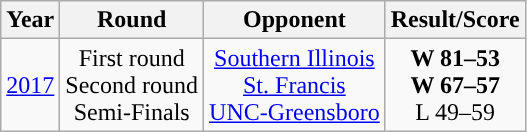<table class="wikitable" style="text-align:center;">
<tr>
<th>Year</th>
<th>Round</th>
<th>Opponent</th>
<th>Result/Score</th>
</tr>
<tr>
<td><a href='#'>2017</a></td>
<td>First round<br>Second round<br>Semi-Finals</td>
<td><a href='#'>Southern Illinois</a><br><a href='#'>St. Francis</a><br><a href='#'>UNC-Greensboro</a></td>
<td><strong>W 81–53</strong><br><strong>W 67–57</strong><br> L 49–59</td>
</tr>
</table>
